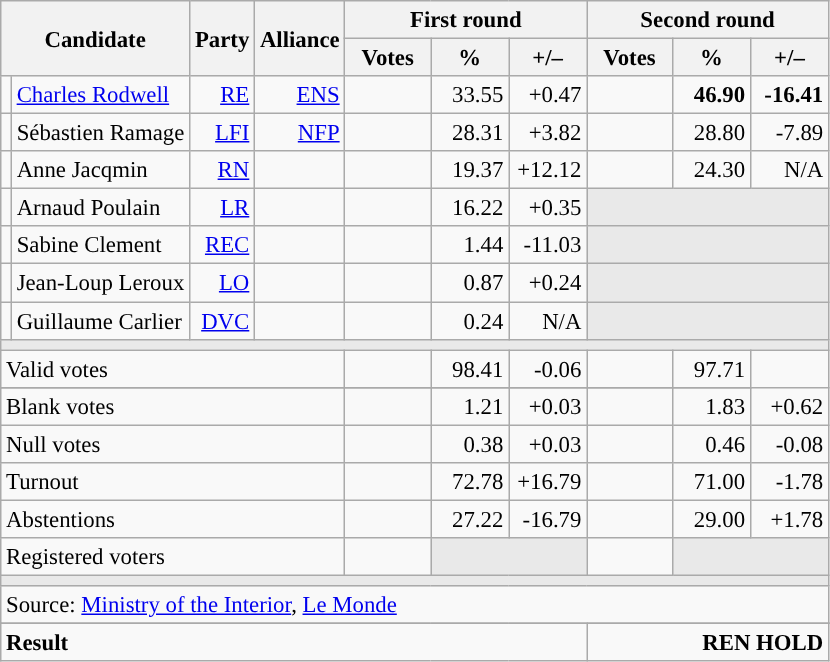<table class="wikitable" style="text-align:right;font-size:95%;">
<tr>
<th rowspan="2" colspan="2">Candidate</th>
<th rowspan="2">Party</th>
<th rowspan="2">Alliance</th>
<th colspan="3">First round</th>
<th colspan="3">Second round</th>
</tr>
<tr>
<th style="width:50px;">Votes</th>
<th style="width:45px;">%</th>
<th style="width:45px;">+/–</th>
<th style="width:50px;">Votes</th>
<th style="width:45px;">%</th>
<th style="width:45px;">+/–</th>
</tr>
<tr>
<td style="color:inherit;background:"></td>
<td style="text-align:left;"><a href='#'>Charles Rodwell</a></td>
<td><a href='#'>RE</a></td>
<td><a href='#'>ENS</a></td>
<td></td>
<td>33.55</td>
<td>+0.47</td>
<td><strong></strong></td>
<td><strong>46.90</strong></td>
<td><strong>-16.41</strong></td>
</tr>
<tr>
<td style="color:inherit;background:"></td>
<td style="text-align:left;">Sébastien Ramage</td>
<td><a href='#'>LFI</a></td>
<td><a href='#'>NFP</a></td>
<td></td>
<td>28.31</td>
<td>+3.82</td>
<td></td>
<td>28.80</td>
<td>-7.89</td>
</tr>
<tr>
<td style="color:inherit;background:"></td>
<td style="text-align:left;">Anne Jacqmin</td>
<td><a href='#'>RN</a></td>
<td></td>
<td></td>
<td>19.37</td>
<td>+12.12</td>
<td></td>
<td>24.30</td>
<td>N/A</td>
</tr>
<tr>
<td style="color:inherit;background:"></td>
<td style="text-align:left;">Arnaud Poulain</td>
<td><a href='#'>LR</a></td>
<td></td>
<td></td>
<td>16.22</td>
<td>+0.35</td>
<td colspan="3" style="background:#E9E9E9;"></td>
</tr>
<tr>
<td style="color:inherit;background:"></td>
<td style="text-align:left;">Sabine Clement</td>
<td><a href='#'>REC</a></td>
<td></td>
<td></td>
<td>1.44</td>
<td>-11.03</td>
<td colspan="3" style="background:#E9E9E9;"></td>
</tr>
<tr>
<td style="color:inherit;background:"></td>
<td style="text-align:left;">Jean-Loup Leroux</td>
<td><a href='#'>LO</a></td>
<td></td>
<td></td>
<td>0.87</td>
<td>+0.24</td>
<td colspan="3" style="background:#E9E9E9;"></td>
</tr>
<tr>
<td style="color:inherit;background:"></td>
<td style="text-align:left;">Guillaume Carlier</td>
<td><a href='#'>DVC</a></td>
<td></td>
<td></td>
<td>0.24</td>
<td>N/A</td>
<td colspan="3" style="background:#E9E9E9;"></td>
</tr>
<tr>
<td colspan="10" style="background:#E9E9E9;"></td>
</tr>
<tr>
<td colspan="4" style="text-align:left;">Valid votes</td>
<td></td>
<td>98.41</td>
<td>-0.06</td>
<td></td>
<td>97.71</td>
</tr>
<tr 0.70>
</tr>
<tr>
<td colspan="4" style="text-align:left;">Blank votes</td>
<td></td>
<td>1.21</td>
<td>+0.03</td>
<td></td>
<td>1.83</td>
<td>+0.62</td>
</tr>
<tr>
<td colspan="4" style="text-align:left;">Null votes</td>
<td></td>
<td>0.38</td>
<td>+0.03</td>
<td></td>
<td>0.46</td>
<td>-0.08</td>
</tr>
<tr>
<td colspan="4" style="text-align:left;">Turnout</td>
<td></td>
<td>72.78</td>
<td>+16.79</td>
<td></td>
<td>71.00</td>
<td>-1.78</td>
</tr>
<tr>
<td colspan="4" style="text-align:left;">Abstentions</td>
<td></td>
<td>27.22</td>
<td>-16.79</td>
<td></td>
<td>29.00</td>
<td>+1.78</td>
</tr>
<tr>
<td colspan="4" style="text-align:left;">Registered voters</td>
<td></td>
<td colspan="2" style="background:#E9E9E9;"></td>
<td></td>
<td colspan="2" style="background:#E9E9E9;"></td>
</tr>
<tr>
<td colspan="10" style="background:#E9E9E9;"></td>
</tr>
<tr>
<td colspan="10" style="text-align:left;">Source: <a href='#'>Ministry of the Interior</a>, <a href='#'>Le Monde</a></td>
</tr>
<tr>
</tr>
<tr style="font-weight:bold">
<td colspan="7" style="text-align:left;">Result</td>
<td colspan="7" style="background-color:">REN HOLD</td>
</tr>
</table>
